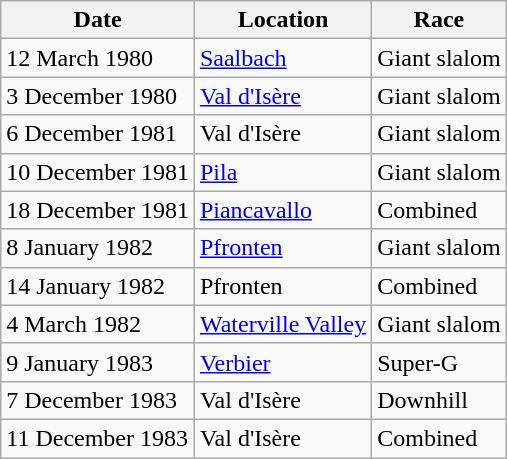<table class="wikitable">
<tr>
<th>Date</th>
<th>Location</th>
<th>Race</th>
</tr>
<tr>
<td>12 March 1980</td>
<td> <a href='#'>Saalbach</a></td>
<td>Giant slalom</td>
</tr>
<tr>
<td>3 December 1980</td>
<td> <a href='#'>Val d'Isère</a></td>
<td>Giant slalom</td>
</tr>
<tr>
<td>6 December 1981</td>
<td> Val d'Isère</td>
<td>Giant slalom</td>
</tr>
<tr>
<td>10 December 1981</td>
<td> <a href='#'>Pila</a></td>
<td>Giant slalom</td>
</tr>
<tr>
<td>18 December 1981</td>
<td> <a href='#'>Piancavallo</a></td>
<td>Combined</td>
</tr>
<tr>
<td>8 January 1982</td>
<td> <a href='#'>Pfronten</a></td>
<td>Giant slalom</td>
</tr>
<tr>
<td>14 January 1982</td>
<td> Pfronten</td>
<td>Combined</td>
</tr>
<tr>
<td>4 March 1982</td>
<td> <a href='#'>Waterville Valley</a></td>
<td>Giant slalom</td>
</tr>
<tr>
<td>9 January 1983</td>
<td> <a href='#'>Verbier</a></td>
<td>Super-G</td>
</tr>
<tr>
<td>7 December 1983</td>
<td> Val d'Isère</td>
<td>Downhill</td>
</tr>
<tr>
<td>11 December 1983</td>
<td> Val d'Isère</td>
<td>Combined</td>
</tr>
</table>
